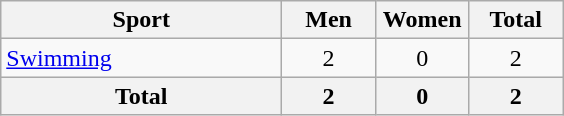<table class="wikitable sortable" style="text-align:center;">
<tr>
<th width=180>Sport</th>
<th width=55>Men</th>
<th width=55>Women</th>
<th width=55>Total</th>
</tr>
<tr>
<td align=left><a href='#'>Swimming</a></td>
<td>2</td>
<td>0</td>
<td>2</td>
</tr>
<tr>
<th>Total</th>
<th>2</th>
<th>0</th>
<th>2</th>
</tr>
</table>
